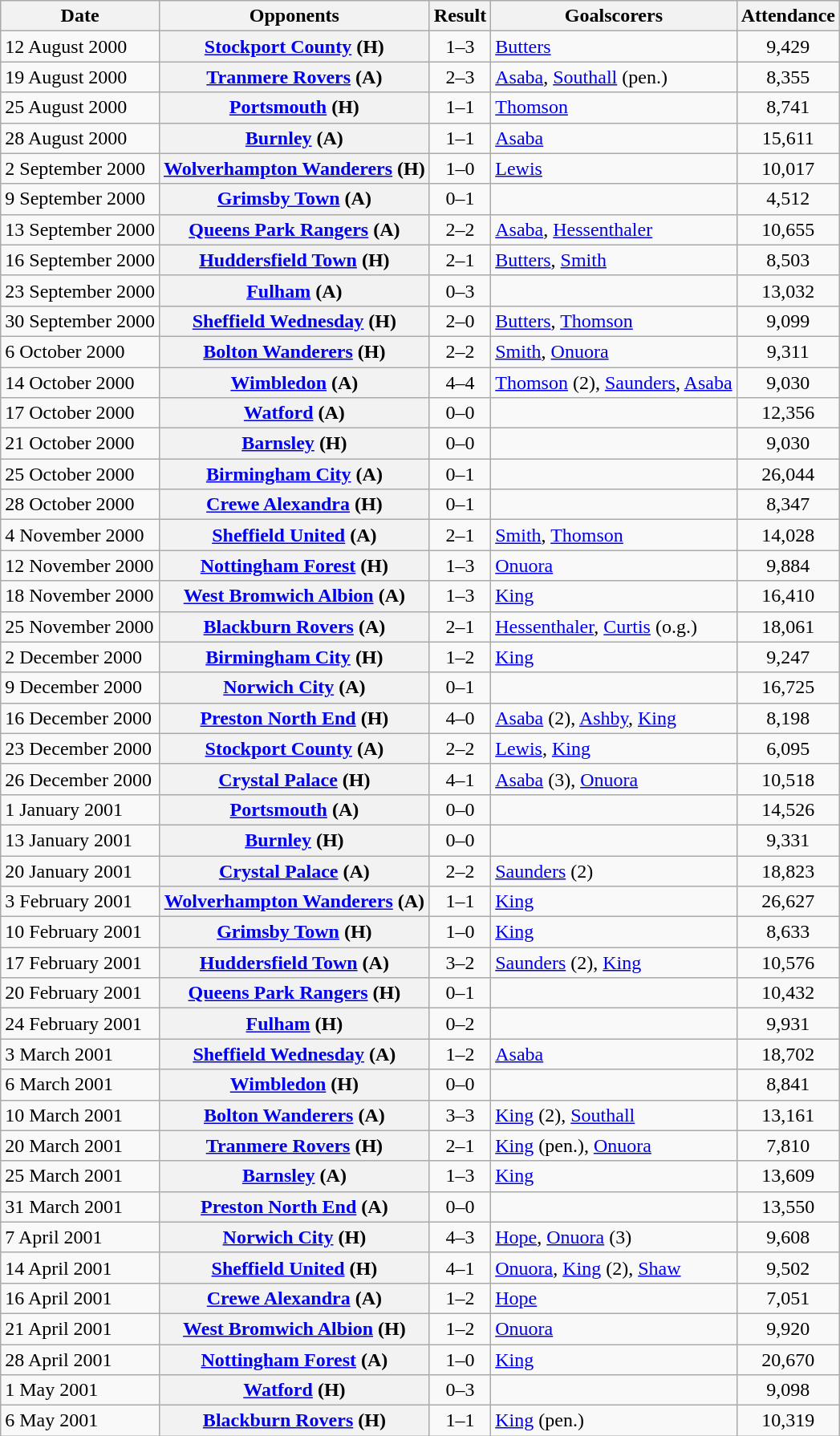<table class="wikitable plainrowheaders sortable">
<tr>
<th scope=col>Date</th>
<th scope=col>Opponents</th>
<th scope=col>Result</th>
<th scope=col class=unsortable>Goalscorers</th>
<th scope=col>Attendance</th>
</tr>
<tr>
<td>12 August 2000</td>
<th scope=row><a href='#'>Stockport County</a> (H)</th>
<td align=center>1–3</td>
<td><a href='#'>Butters</a></td>
<td align=center>9,429</td>
</tr>
<tr>
<td>19 August 2000</td>
<th scope=row><a href='#'>Tranmere Rovers</a> (A)</th>
<td align=center>2–3</td>
<td><a href='#'>Asaba</a>, <a href='#'>Southall</a> (pen.)</td>
<td align=center>8,355</td>
</tr>
<tr>
<td>25 August 2000</td>
<th scope=row><a href='#'>Portsmouth</a> (H)</th>
<td align=center>1–1</td>
<td><a href='#'>Thomson</a></td>
<td align=center>8,741</td>
</tr>
<tr>
<td>28 August 2000</td>
<th scope=row><a href='#'>Burnley</a> (A)</th>
<td align=center>1–1</td>
<td><a href='#'>Asaba</a></td>
<td align=center>15,611</td>
</tr>
<tr>
<td>2 September 2000</td>
<th scope=row><a href='#'>Wolverhampton Wanderers</a> (H)</th>
<td align=center>1–0</td>
<td><a href='#'>Lewis</a></td>
<td align=center>10,017</td>
</tr>
<tr>
<td>9 September 2000</td>
<th scope=row><a href='#'>Grimsby Town</a> (A)</th>
<td align=center>0–1</td>
<td></td>
<td align=center>4,512</td>
</tr>
<tr>
<td>13 September 2000</td>
<th scope=row><a href='#'>Queens Park Rangers</a> (A)</th>
<td align=center>2–2</td>
<td><a href='#'>Asaba</a>, <a href='#'>Hessenthaler</a></td>
<td align=center>10,655</td>
</tr>
<tr>
<td>16 September 2000</td>
<th scope=row><a href='#'>Huddersfield Town</a> (H)</th>
<td align=center>2–1</td>
<td><a href='#'>Butters</a>, <a href='#'>Smith</a></td>
<td align=center>8,503</td>
</tr>
<tr>
<td>23 September 2000</td>
<th scope=row><a href='#'>Fulham</a> (A)</th>
<td align=center>0–3</td>
<td></td>
<td align=center>13,032</td>
</tr>
<tr>
<td>30 September 2000</td>
<th scope=row><a href='#'>Sheffield Wednesday</a> (H)</th>
<td align=center>2–0</td>
<td><a href='#'>Butters</a>, <a href='#'>Thomson</a></td>
<td align=center>9,099</td>
</tr>
<tr>
<td>6 October 2000</td>
<th scope=row><a href='#'>Bolton Wanderers</a> (H)</th>
<td align=center>2–2</td>
<td><a href='#'>Smith</a>, <a href='#'>Onuora</a></td>
<td align=center>9,311</td>
</tr>
<tr>
<td>14 October 2000</td>
<th scope=row><a href='#'>Wimbledon</a> (A)</th>
<td align=center>4–4</td>
<td><a href='#'>Thomson</a> (2), <a href='#'>Saunders</a>, <a href='#'>Asaba</a></td>
<td align=center>9,030</td>
</tr>
<tr>
<td>17 October 2000</td>
<th scope=row><a href='#'>Watford</a> (A)</th>
<td align=center>0–0</td>
<td></td>
<td align=center>12,356</td>
</tr>
<tr>
<td>21 October 2000</td>
<th scope=row><a href='#'>Barnsley</a> (H)</th>
<td align=center>0–0</td>
<td></td>
<td align=center>9,030</td>
</tr>
<tr>
<td>25 October 2000</td>
<th scope=row><a href='#'>Birmingham City</a> (A)</th>
<td align=center>0–1</td>
<td></td>
<td align=center>26,044</td>
</tr>
<tr>
<td>28 October 2000</td>
<th scope=row><a href='#'>Crewe Alexandra</a> (H)</th>
<td align=center>0–1</td>
<td></td>
<td align=center>8,347</td>
</tr>
<tr>
<td>4 November 2000</td>
<th scope=row><a href='#'>Sheffield United</a> (A)</th>
<td align=center>2–1</td>
<td><a href='#'>Smith</a>, <a href='#'>Thomson</a></td>
<td align=center>14,028</td>
</tr>
<tr>
<td>12 November 2000</td>
<th scope=row><a href='#'>Nottingham Forest</a> (H)</th>
<td align=center>1–3</td>
<td><a href='#'>Onuora</a></td>
<td align=center>9,884</td>
</tr>
<tr>
<td>18 November 2000</td>
<th scope=row><a href='#'>West Bromwich Albion</a> (A)</th>
<td align=center>1–3</td>
<td><a href='#'>King</a></td>
<td align=center>16,410</td>
</tr>
<tr>
<td>25 November 2000</td>
<th scope=row><a href='#'>Blackburn Rovers</a> (A)</th>
<td align=center>2–1</td>
<td><a href='#'>Hessenthaler</a>, <a href='#'>Curtis</a> (o.g.)</td>
<td align=center>18,061</td>
</tr>
<tr>
<td>2 December 2000</td>
<th scope=row><a href='#'>Birmingham City</a> (H)</th>
<td align=center>1–2</td>
<td><a href='#'>King</a></td>
<td align=center>9,247</td>
</tr>
<tr>
<td>9 December 2000</td>
<th scope=row><a href='#'>Norwich City</a> (A)</th>
<td align=center>0–1</td>
<td></td>
<td align=center>16,725</td>
</tr>
<tr>
<td>16 December 2000</td>
<th scope=row><a href='#'>Preston North End</a> (H)</th>
<td align=center>4–0</td>
<td><a href='#'>Asaba</a> (2), <a href='#'>Ashby</a>, <a href='#'>King</a></td>
<td align=center>8,198</td>
</tr>
<tr>
<td>23 December 2000</td>
<th scope=row><a href='#'>Stockport County</a> (A)</th>
<td align=center>2–2</td>
<td><a href='#'>Lewis</a>, <a href='#'>King</a></td>
<td align=center>6,095</td>
</tr>
<tr>
<td>26 December 2000</td>
<th scope=row><a href='#'>Crystal Palace</a> (H)</th>
<td align=center>4–1</td>
<td><a href='#'>Asaba</a> (3), <a href='#'>Onuora</a></td>
<td align=center>10,518</td>
</tr>
<tr>
<td>1 January 2001</td>
<th scope=row><a href='#'>Portsmouth</a> (A)</th>
<td align=center>0–0</td>
<td></td>
<td align=center>14,526</td>
</tr>
<tr>
<td>13 January 2001</td>
<th scope=row><a href='#'>Burnley</a> (H)</th>
<td align=center>0–0</td>
<td></td>
<td align=center>9,331</td>
</tr>
<tr>
<td>20 January 2001</td>
<th scope=row><a href='#'>Crystal Palace</a> (A)</th>
<td align=center>2–2</td>
<td><a href='#'>Saunders</a> (2)</td>
<td align=center>18,823</td>
</tr>
<tr>
<td>3 February 2001</td>
<th scope=row><a href='#'>Wolverhampton Wanderers</a> (A)</th>
<td align=center>1–1</td>
<td><a href='#'>King</a></td>
<td align=center>26,627</td>
</tr>
<tr>
<td>10 February 2001</td>
<th scope=row><a href='#'>Grimsby Town</a> (H)</th>
<td align=center>1–0</td>
<td><a href='#'>King</a></td>
<td align=center>8,633</td>
</tr>
<tr>
<td>17 February 2001</td>
<th scope=row><a href='#'>Huddersfield Town</a> (A)</th>
<td align=center>3–2</td>
<td><a href='#'>Saunders</a> (2), <a href='#'>King</a></td>
<td align=center>10,576</td>
</tr>
<tr>
<td>20 February 2001</td>
<th scope=row><a href='#'>Queens Park Rangers</a> (H)</th>
<td align=center>0–1</td>
<td></td>
<td align=center>10,432</td>
</tr>
<tr>
<td>24 February 2001</td>
<th scope=row><a href='#'>Fulham</a> (H)</th>
<td align=center>0–2</td>
<td></td>
<td align=center>9,931</td>
</tr>
<tr>
<td>3 March 2001</td>
<th scope=row><a href='#'>Sheffield Wednesday</a> (A)</th>
<td align=center>1–2</td>
<td><a href='#'>Asaba</a></td>
<td align=center>18,702</td>
</tr>
<tr>
<td>6 March 2001</td>
<th scope=row><a href='#'>Wimbledon</a> (H)</th>
<td align=center>0–0</td>
<td></td>
<td align=center>8,841</td>
</tr>
<tr>
<td>10 March 2001</td>
<th scope=row><a href='#'>Bolton Wanderers</a> (A)</th>
<td align=center>3–3</td>
<td><a href='#'>King</a> (2), <a href='#'>Southall</a></td>
<td align=center>13,161</td>
</tr>
<tr>
<td>20 March 2001</td>
<th scope=row><a href='#'>Tranmere Rovers</a> (H)</th>
<td align=center>2–1</td>
<td><a href='#'>King</a> (pen.), <a href='#'>Onuora</a></td>
<td align=center>7,810</td>
</tr>
<tr>
<td>25 March 2001</td>
<th scope=row><a href='#'>Barnsley</a> (A)</th>
<td align=center>1–3</td>
<td><a href='#'>King</a></td>
<td align=center>13,609</td>
</tr>
<tr>
<td>31 March 2001</td>
<th scope=row><a href='#'>Preston North End</a> (A)</th>
<td align=center>0–0</td>
<td></td>
<td align=center>13,550</td>
</tr>
<tr>
<td>7 April 2001</td>
<th scope=row><a href='#'>Norwich City</a> (H)</th>
<td align=center>4–3</td>
<td><a href='#'>Hope</a>, <a href='#'>Onuora</a> (3)</td>
<td align=center>9,608</td>
</tr>
<tr>
<td>14 April 2001</td>
<th scope=row><a href='#'>Sheffield United</a> (H)</th>
<td align=center>4–1</td>
<td><a href='#'>Onuora</a>, <a href='#'>King</a> (2), <a href='#'>Shaw</a></td>
<td align=center>9,502</td>
</tr>
<tr>
<td>16 April 2001</td>
<th scope=row><a href='#'>Crewe Alexandra</a> (A)</th>
<td align=center>1–2</td>
<td><a href='#'>Hope</a></td>
<td align=center>7,051</td>
</tr>
<tr>
<td>21 April 2001</td>
<th scope=row><a href='#'>West Bromwich Albion</a> (H)</th>
<td align=center>1–2</td>
<td><a href='#'>Onuora</a></td>
<td align=center>9,920</td>
</tr>
<tr>
<td>28 April 2001</td>
<th scope=row><a href='#'>Nottingham Forest</a> (A)</th>
<td align=center>1–0</td>
<td><a href='#'>King</a></td>
<td align=center>20,670</td>
</tr>
<tr>
<td>1 May 2001</td>
<th scope=row><a href='#'>Watford</a> (H)</th>
<td align=center>0–3</td>
<td></td>
<td align=center>9,098</td>
</tr>
<tr>
<td>6 May 2001</td>
<th scope=row><a href='#'>Blackburn Rovers</a> (H)</th>
<td align=center>1–1</td>
<td><a href='#'>King</a> (pen.)</td>
<td align=center>10,319</td>
</tr>
</table>
